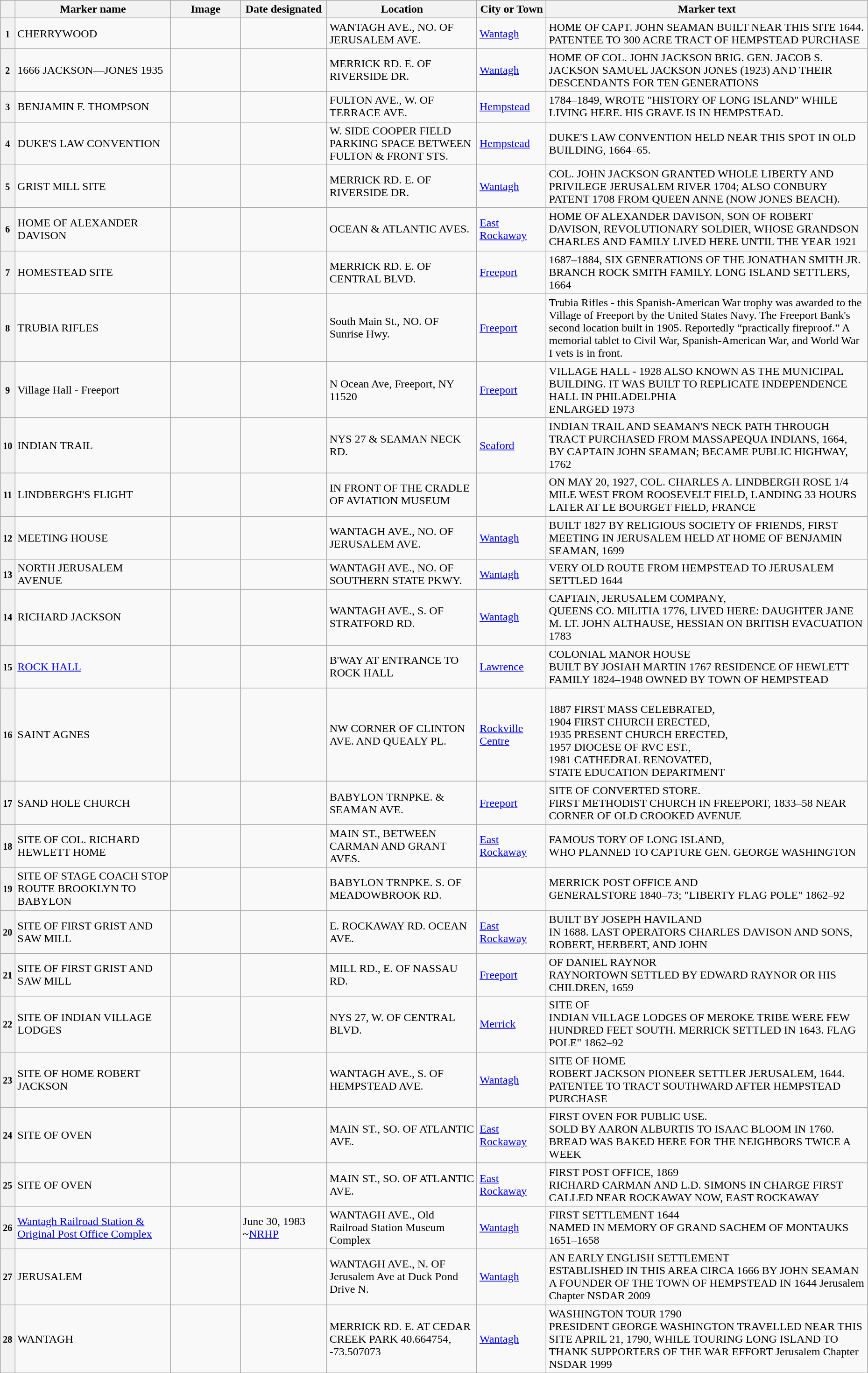<table class="wikitable sortable" style="width:98%">
<tr>
<th></th>
<th width = 18% ><strong>Marker name</strong></th>
<th width = 8% class="unsortable" ><strong>Image</strong></th>
<th width = 10% ><strong>Date designated</strong></th>
<th><strong>Location</strong></th>
<th width = 8% ><strong>City or Town</strong></th>
<th class="unsortable" ><strong>Marker text</strong></th>
</tr>
<tr ->
<th><small>1</small></th>
<td>CHERRYWOOD</td>
<td></td>
<td></td>
<td>WANTAGH AVE., NO. OF JERUSALEM AVE.</td>
<td><a href='#'>Wantagh</a></td>
<td>HOME OF CAPT. JOHN SEAMAN BUILT NEAR THIS SITE 1644. PATENTEE TO 300 ACRE TRACT OF HEMPSTEAD PURCHASE</td>
</tr>
<tr ->
<th><small>2</small></th>
<td>1666 JACKSON—JONES 1935</td>
<td></td>
<td></td>
<td>MERRICK RD. E. OF RIVERSIDE DR.</td>
<td><a href='#'>Wantagh</a></td>
<td>HOME OF COL. JOHN JACKSON BRIG. GEN. JACOB S. JACKSON SAMUEL JACKSON JONES (1923) AND THEIR DESCENDANTS FOR TEN GENERATIONS</td>
</tr>
<tr ->
<th><small>3</small></th>
<td>BENJAMIN F. THOMPSON</td>
<td></td>
<td></td>
<td>FULTON AVE., W. OF TERRACE AVE.</td>
<td><a href='#'>Hempstead</a></td>
<td>1784–1849, WROTE "HISTORY OF LONG ISLAND" WHILE LIVING HERE. HIS GRAVE IS IN HEMPSTEAD.</td>
</tr>
<tr ->
<th><small>4</small></th>
<td>DUKE'S LAW CONVENTION</td>
<td></td>
<td></td>
<td>W. SIDE COOPER FIELD PARKING SPACE BETWEEN FULTON & FRONT STS.</td>
<td><a href='#'>Hempstead</a></td>
<td>DUKE'S LAW CONVENTION HELD NEAR THIS SPOT IN OLD BUILDING, 1664–65. </td>
</tr>
<tr ->
<th><small>5</small></th>
<td>GRIST MILL SITE</td>
<td></td>
<td></td>
<td>MERRICK RD. E. OF RIVERSIDE DR.</td>
<td><a href='#'>Wantagh</a></td>
<td>COL. JOHN JACKSON GRANTED WHOLE LIBERTY AND PRIVILEGE JERUSALEM RIVER 1704; ALSO CONBURY PATENT 1708 FROM QUEEN ANNE (NOW JONES BEACH).</td>
</tr>
<tr ->
<th><small>6</small></th>
<td>HOME OF ALEXANDER DAVISON</td>
<td></td>
<td></td>
<td>OCEAN & ATLANTIC AVES.</td>
<td><a href='#'>East Rockaway</a></td>
<td>HOME OF ALEXANDER DAVISON, SON OF ROBERT DAVISON, REVOLUTIONARY SOLDIER, WHOSE GRANDSON CHARLES AND FAMILY LIVED HERE UNTIL THE YEAR 1921 </td>
</tr>
<tr ->
<th><small>7</small></th>
<td>HOMESTEAD SITE</td>
<td></td>
<td></td>
<td>MERRICK RD. E. OF CENTRAL BLVD.</td>
<td><a href='#'>Freeport</a></td>
<td>1687–1884, SIX GENERATIONS OF THE JONATHAN SMITH JR. BRANCH ROCK SMITH FAMILY. LONG ISLAND SETTLERS, 1664</td>
</tr>
<tr ->
<th><small>8</small></th>
<td>TRUBIA RIFLES</td>
<td></td>
<td></td>
<td>South Main St., NO. OF Sunrise Hwy.</td>
<td><a href='#'>Freeport</a></td>
<td>Trubia Rifles -  this Spanish-American War trophy was awarded to the Village of Freeport by the United States Navy. The Freeport Bank's second location built in 1905. Reportedly “practically fireproof.”  A memorial tablet to Civil War, Spanish-American War, and World War I vets is in front.</td>
</tr>
<tr ->
<th><small>9</small></th>
<td>Village Hall - Freeport</td>
<td></td>
<td></td>
<td>N Ocean Ave, Freeport, NY 11520</td>
<td><a href='#'>Freeport</a></td>
<td>VILLAGE HALL - 1928 ALSO KNOWN AS THE MUNICIPAL BUILDING. IT WAS BUILT TO REPLICATE INDEPENDENCE HALL IN PHILADELPHIA<br>ENLARGED 1973</td>
</tr>
<tr ->
<th><small>10</small></th>
<td>INDIAN TRAIL</td>
<td></td>
<td></td>
<td>NYS 27 & SEAMAN NECK RD.</td>
<td><a href='#'>Seaford</a></td>
<td>INDIAN TRAIL AND SEAMAN'S NECK PATH THROUGH TRACT PURCHASED FROM MASSAPEQUA INDIANS, 1664,<br>BY CAPTAIN JOHN SEAMAN; BECAME PUBLIC HIGHWAY, 1762</td>
</tr>
<tr ->
<th><small>11</small></th>
<td>LINDBERGH'S FLIGHT</td>
<td></td>
<td></td>
<td>IN FRONT OF THE CRADLE OF AVIATION MUSEUM</td>
<td></td>
<td>ON MAY 20, 1927, COL. CHARLES A. LINDBERGH ROSE 1/4 MILE WEST FROM ROOSEVELT FIELD, LANDING 33 HOURS LATER AT LE BOURGET FIELD, FRANCE</td>
</tr>
<tr ->
<th><small>12</small></th>
<td>MEETING HOUSE</td>
<td></td>
<td></td>
<td>WANTAGH AVE., NO. OF JERUSALEM AVE.</td>
<td><a href='#'>Wantagh</a></td>
<td>BUILT 1827 BY RELIGIOUS SOCIETY OF FRIENDS, FIRST MEETING IN JERUSALEM HELD AT HOME OF BENJAMIN SEAMAN, 1699</td>
</tr>
<tr ->
<th><small>13</small></th>
<td>NORTH JERUSALEM AVENUE</td>
<td></td>
<td></td>
<td>WANTAGH AVE., NO. OF SOUTHERN STATE PKWY.</td>
<td><a href='#'>Wantagh</a></td>
<td>VERY OLD ROUTE FROM HEMPSTEAD TO JERUSALEM SETTLED 1644</td>
</tr>
<tr ->
<th><small>14</small></th>
<td>RICHARD JACKSON</td>
<td></td>
<td></td>
<td>WANTAGH AVE., S. OF STRATFORD RD.</td>
<td><a href='#'>Wantagh</a></td>
<td>CAPTAIN, JERUSALEM COMPANY,<br>QUEENS CO. MILITIA 1776,
LIVED HERE: DAUGHTER JANE
M. LT. JOHN ALTHAUSE, HESSIAN
ON BRITISH EVACUATION 1783</td>
</tr>
<tr ->
<th><small>15</small></th>
<td><a href='#'>ROCK HALL</a></td>
<td></td>
<td></td>
<td>B'WAY AT ENTRANCE TO ROCK HALL</td>
<td><a href='#'>Lawrence</a></td>
<td>COLONIAL MANOR HOUSE<br>BUILT BY JOSIAH MARTIN 1767
RESIDENCE OF HEWLETT FAMILY
1824–1948
OWNED BY TOWN OF HEMPSTEAD</td>
</tr>
<tr ->
<th><small>16</small></th>
<td>SAINT AGNES</td>
<td></td>
<td></td>
<td>NW CORNER OF CLINTON AVE. AND QUEALY PL.</td>
<td><a href='#'>Rockville Centre</a></td>
<td><br>1887 FIRST MASS CELEBRATED,<br>
1904 FIRST CHURCH ERECTED,<br>
1935 PRESENT CHURCH ERECTED,<br>
1957 DIOCESE OF RVC EST.,<br>
1981 CATHEDRAL RENOVATED,<br>
STATE EDUCATION DEPARTMENT</td>
</tr>
<tr ->
<th><small>17</small></th>
<td>SAND HOLE CHURCH</td>
<td></td>
<td></td>
<td>BABYLON TRNPKE. & SEAMAN AVE.</td>
<td><a href='#'>Freeport</a></td>
<td>SITE OF CONVERTED STORE.<br>FIRST METHODIST CHURCH
IN FREEPORT, 1833–58
NEAR CORNER OF OLD
CROOKED AVENUE</td>
</tr>
<tr ->
<th><small>18</small></th>
<td>SITE OF COL. RICHARD HEWLETT HOME</td>
<td></td>
<td></td>
<td>MAIN ST., BETWEEN CARMAN AND GRANT AVES.</td>
<td><a href='#'>East Rockaway</a></td>
<td>FAMOUS TORY OF LONG ISLAND,<br>WHO PLANNED TO CAPTURE GEN.
GEORGE WASHINGTON</td>
</tr>
<tr ->
<th><small>19</small></th>
<td>SITE OF STAGE COACH STOP ROUTE BROOKLYN TO BABYLON</td>
<td></td>
<td></td>
<td>BABYLON TRNPKE. S. OF MEADOWBROOK RD.</td>
<td></td>
<td>MERRICK POST OFFICE AND<br>GENERALSTORE 1840–73;
"LIBERTY FLAG POLE" 1862–92</td>
</tr>
<tr ->
<th><small>20</small></th>
<td>SITE OF FIRST GRIST AND SAW MILL</td>
<td></td>
<td></td>
<td>E. ROCKAWAY RD. OCEAN AVE.</td>
<td><a href='#'>East Rockaway</a></td>
<td>BUILT BY JOSEPH HAVILAND<br>IN 1688. LAST OPERATORS
CHARLES DAVISON AND SONS,
ROBERT, HERBERT, AND JOHN</td>
</tr>
<tr ->
<th><small>21</small></th>
<td>SITE OF FIRST GRIST AND SAW MILL</td>
<td></td>
<td></td>
<td>MILL RD., E. OF NASSAU RD.</td>
<td><a href='#'>Freeport</a></td>
<td>OF DANIEL RAYNOR<br>RAYNORTOWN SETTLED
BY EDWARD RAYNOR OR
HIS CHILDREN, 1659</td>
</tr>
<tr ->
<th><small>22</small></th>
<td>SITE OF INDIAN VILLAGE LODGES</td>
<td></td>
<td></td>
<td>NYS 27, W. OF CENTRAL BLVD.</td>
<td><a href='#'>Merrick</a></td>
<td>SITE OF<br>INDIAN VILLAGE
LODGES OF MEROKE TRIBE
WERE FEW HUNDRED FEET
SOUTH. MERRICK SETTLED
IN 1643. FLAG POLE" 1862–92</td>
</tr>
<tr ->
<th><small>23</small></th>
<td>SITE OF HOME ROBERT JACKSON</td>
<td></td>
<td></td>
<td>WANTAGH AVE., S. OF HEMPSTEAD AVE.</td>
<td><a href='#'>Wantagh</a></td>
<td>SITE OF HOME<br>ROBERT JACKSON
PIONEER SETTLER JERUSALEM,
1644. PATENTEE TO TRACT
SOUTHWARD AFTER
HEMPSTEAD PURCHASE</td>
</tr>
<tr ->
<th><small>24</small></th>
<td>SITE OF OVEN</td>
<td></td>
<td></td>
<td>MAIN ST., SO. OF ATLANTIC AVE.</td>
<td><a href='#'>East Rockaway</a></td>
<td>FIRST OVEN FOR PUBLIC USE.<br>SOLD BY AARON ALBURTIS TO
ISAAC BLOOM IN 1760. BREAD
WAS BAKED HERE FOR THE
NEIGHBORS TWICE A WEEK</td>
</tr>
<tr ->
<th><small>25</small></th>
<td>SITE OF OVEN</td>
<td></td>
<td></td>
<td>MAIN ST., SO. OF ATLANTIC AVE.</td>
<td><a href='#'>East Rockaway</a></td>
<td>FIRST POST OFFICE, 1869<br>RICHARD CARMAN AND
L.D. SIMONS IN CHARGE
FIRST CALLED NEAR ROCKAWAY
NOW, EAST ROCKAWAY</td>
</tr>
<tr ->
<th><small>26</small></th>
<td><a href='#'>Wantagh Railroad Station & Original Post Office Complex</a></td>
<td></td>
<td>June 30, 1983 ~<a href='#'>NRHP</a></td>
<td>WANTAGH AVE., Old Railroad Station Museum Complex</td>
<td><a href='#'>Wantagh</a></td>
<td>FIRST SETTLEMENT 1644<br>NAMED IN MEMORY OF
GRAND SACHEM OF MONTAUKS
1651–1658</td>
</tr>
<tr ->
<th><small>27</small></th>
<td>JERUSALEM</td>
<td></td>
<td></td>
<td>WANTAGH AVE., N. OF Jerusalem Ave at Duck Pond Drive N.</td>
<td><a href='#'>Wantagh</a></td>
<td>AN EARLY ENGLISH SETTLEMENT<br>ESTABLISHED IN THIS AREA
CIRCA 1666 BY JOHN SEAMAN
A FOUNDER OF THE
TOWN OF HEMPSTEAD IN 1644
Jerusalem Chapter 
NSDAR 2009</td>
</tr>
<tr ->
<th><small>28</small></th>
<td>WANTAGH</td>
<td></td>
<td></td>
<td>MERRICK RD. E. AT CEDAR CREEK PARK 40.664754, -73.507073</td>
<td><a href='#'>Wantagh</a></td>
<td>WASHINGTON TOUR 1790<br>PRESIDENT GEORGE WASHINGTON 
TRAVELLED NEAR THIS SITE
APRIL 21, 1790, WHILE
TOURING LONG ISLAND TO THANK
SUPPORTERS OF THE WAR EFFORT
Jerusalem Chapter 
NSDAR 1999</td>
</tr>
<tr ->
</tr>
</table>
